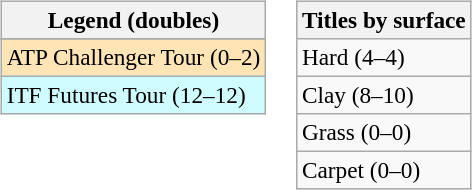<table>
<tr valign=top>
<td><br><table class=wikitable style=font-size:97%>
<tr>
<th>Legend (doubles)</th>
</tr>
<tr bgcolor=e5d1cb>
</tr>
<tr bgcolor=moccasin>
<td>ATP Challenger Tour (0–2)</td>
</tr>
<tr bgcolor=cffcff>
<td>ITF Futures Tour (12–12)</td>
</tr>
</table>
</td>
<td><br><table class=wikitable style=font-size:97%>
<tr>
<th>Titles by surface</th>
</tr>
<tr>
<td>Hard (4–4)</td>
</tr>
<tr>
<td>Clay (8–10)</td>
</tr>
<tr>
<td>Grass (0–0)</td>
</tr>
<tr>
<td>Carpet (0–0)</td>
</tr>
</table>
</td>
</tr>
</table>
